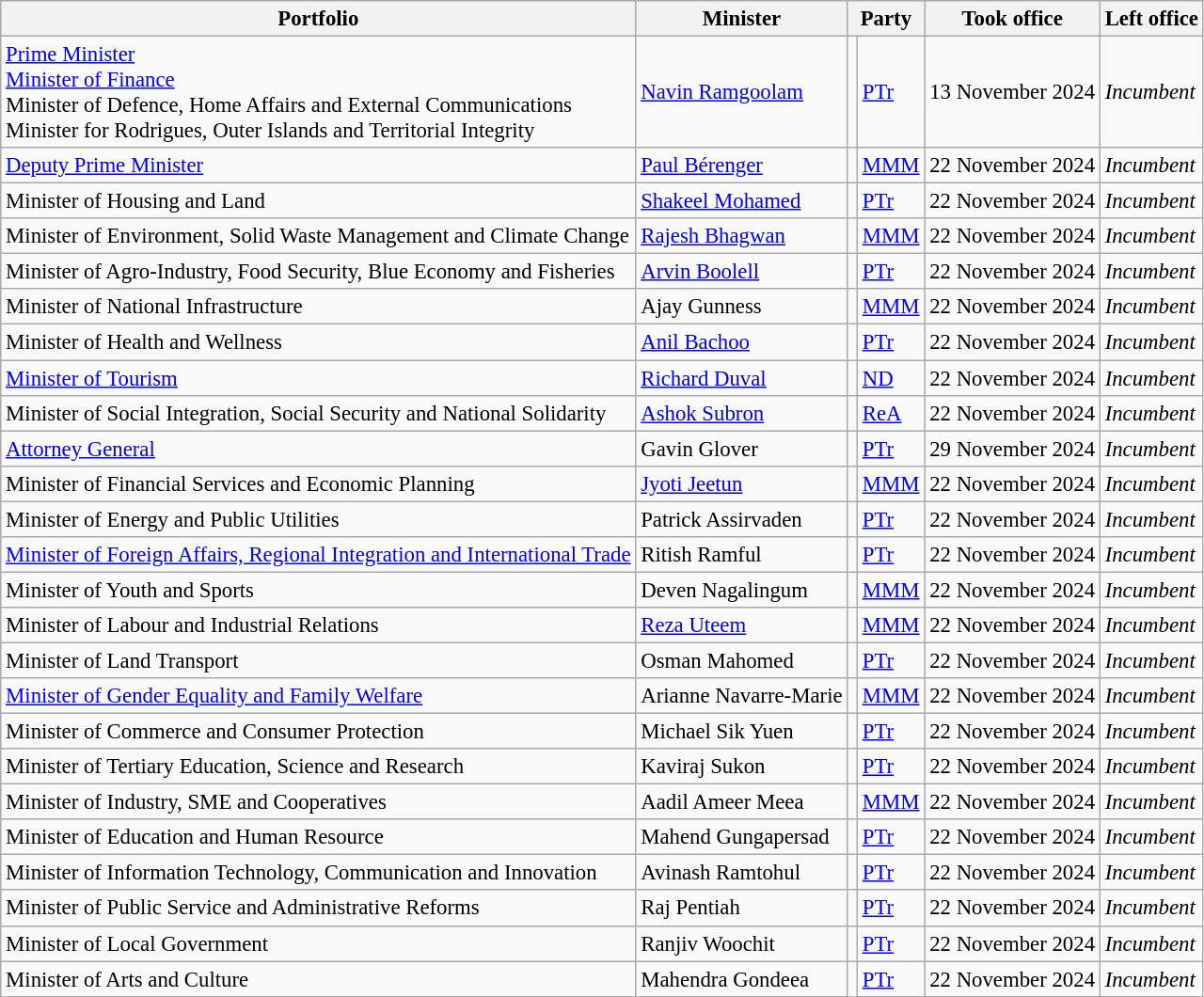<table class="wikitable"  style="font-size:95%;">
<tr>
<th>Portfolio</th>
<th>Minister</th>
<th colspan=2>Party</th>
<th>Took office</th>
<th>Left office</th>
</tr>
<tr>
<td><a href='#'>Prime Minister</a><br><a href='#'>Minister of Finance</a><br>Minister of Defence, Home Affairs and External Communications<br>Minister for Rodrigues, Outer Islands and Territorial Integrity</td>
<td><a href='#'>Navin Ramgoolam</a></td>
<td bgcolor=></td>
<td><a href='#'>PTr</a></td>
<td>13 November 2024</td>
<td><em>Incumbent</em></td>
</tr>
<tr>
<td><a href='#'>Deputy Prime Minister</a></td>
<td><a href='#'>Paul Bérenger</a></td>
<td bgcolor=></td>
<td><a href='#'>MMM</a></td>
<td>22 November 2024</td>
<td><em>Incumbent</em></td>
</tr>
<tr>
<td>Minister of Housing and Land</td>
<td><a href='#'>Shakeel Mohamed</a></td>
<td bgcolor=></td>
<td><a href='#'>PTr</a></td>
<td>22 November 2024</td>
<td><em>Incumbent</em></td>
</tr>
<tr>
<td>Minister of Environment, Solid Waste Management and Climate Change</td>
<td><a href='#'>Rajesh Bhagwan</a></td>
<td bgcolor=></td>
<td><a href='#'>MMM</a></td>
<td>22 November 2024</td>
<td><em>Incumbent</em></td>
</tr>
<tr>
<td>Minister of Agro-Industry, Food Security, Blue Economy and Fisheries</td>
<td><a href='#'>Arvin Boolell</a></td>
<td bgcolor=></td>
<td><a href='#'>PTr</a></td>
<td>22 November 2024</td>
<td><em>Incumbent</em></td>
</tr>
<tr>
<td>Minister of National Infrastructure</td>
<td>Ajay Gunness</td>
<td bgcolor=></td>
<td><a href='#'>MMM</a></td>
<td>22 November 2024</td>
<td><em>Incumbent</em></td>
</tr>
<tr>
<td>Minister of Health and Wellness</td>
<td><a href='#'>Anil Bachoo</a></td>
<td bgcolor=></td>
<td><a href='#'>PTr</a></td>
<td>22 November 2024</td>
<td><em>Incumbent</em></td>
</tr>
<tr>
<td><a href='#'>Minister of Tourism</a></td>
<td><a href='#'>Richard Duval</a></td>
<td bgcolor=></td>
<td><a href='#'>ND</a></td>
<td>22 November 2024</td>
<td><em>Incumbent</em></td>
</tr>
<tr>
<td>Minister of Social Integration, Social Security and National Solidarity</td>
<td><a href='#'>Ashok Subron</a></td>
<td bgcolor=></td>
<td><a href='#'>ReA</a></td>
<td>22 November 2024</td>
<td><em>Incumbent</em></td>
</tr>
<tr>
<td><a href='#'>Attorney General</a></td>
<td>Gavin Glover</td>
<td bgcolor=></td>
<td><a href='#'>PTr</a></td>
<td>29 November 2024</td>
<td><em>Incumbent</em></td>
</tr>
<tr>
<td>Minister of Financial Services and Economic Planning</td>
<td><a href='#'>Jyoti Jeetun</a></td>
<td bgcolor=></td>
<td><a href='#'>MMM</a></td>
<td>22 November 2024</td>
<td><em>Incumbent</em></td>
</tr>
<tr>
<td>Minister of Energy and Public Utilities</td>
<td>Patrick Assirvaden</td>
<td bgcolor=></td>
<td><a href='#'>PTr</a></td>
<td>22 November 2024</td>
<td><em>Incumbent</em></td>
</tr>
<tr>
<td><a href='#'>Minister of Foreign Affairs, Regional Integration and International Trade</a></td>
<td>Ritish Ramful</td>
<td bgcolor=></td>
<td><a href='#'>PTr</a></td>
<td>22 November 2024</td>
<td><em>Incumbent</em></td>
</tr>
<tr>
<td>Minister of Youth and Sports</td>
<td>Deven Nagalingum</td>
<td bgcolor=></td>
<td><a href='#'>MMM</a></td>
<td>22 November 2024</td>
<td><em>Incumbent</em></td>
</tr>
<tr>
<td>Minister of Labour and Industrial Relations</td>
<td><a href='#'>Reza Uteem</a></td>
<td bgcolor=></td>
<td><a href='#'>MMM</a></td>
<td>22 November 2024</td>
<td><em>Incumbent</em></td>
</tr>
<tr>
<td>Minister of Land Transport</td>
<td>Osman Mahomed</td>
<td bgcolor=></td>
<td><a href='#'>PTr</a></td>
<td>22 November 2024</td>
<td><em>Incumbent</em></td>
</tr>
<tr>
<td><a href='#'>Minister of Gender Equality and Family Welfare</a></td>
<td>Arianne Navarre-Marie</td>
<td bgcolor=></td>
<td><a href='#'>MMM</a></td>
<td>22 November 2024</td>
<td><em>Incumbent</em></td>
</tr>
<tr>
<td>Minister of Commerce and Consumer Protection</td>
<td>Michael Sik Yuen</td>
<td bgcolor=></td>
<td><a href='#'>PTr</a></td>
<td>22 November 2024</td>
<td><em>Incumbent</em></td>
</tr>
<tr>
<td>Minister of Tertiary Education, Science and Research</td>
<td>Kaviraj Sukon</td>
<td bgcolor=></td>
<td><a href='#'>PTr</a></td>
<td>22 November 2024</td>
<td><em>Incumbent</em></td>
</tr>
<tr>
<td>Minister of Industry, SME and Cooperatives</td>
<td>Aadil Ameer Meea</td>
<td bgcolor=></td>
<td><a href='#'>MMM</a></td>
<td>22 November 2024</td>
<td><em>Incumbent</em></td>
</tr>
<tr>
<td>Minister of Education and Human Resource</td>
<td>Mahend Gungapersad</td>
<td bgcolor=></td>
<td><a href='#'>PTr</a></td>
<td>22 November 2024</td>
<td><em>Incumbent</em></td>
</tr>
<tr>
<td>Minister of Information Technology, Communication and Innovation</td>
<td>Avinash Ramtohul</td>
<td bgcolor=></td>
<td><a href='#'>PTr</a></td>
<td>22 November 2024</td>
<td><em>Incumbent</em></td>
</tr>
<tr>
<td>Minister of Public Service and Administrative Reforms</td>
<td>Raj Pentiah</td>
<td bgcolor=></td>
<td><a href='#'>PTr</a></td>
<td>22 November 2024</td>
<td><em>Incumbent</em></td>
</tr>
<tr>
<td>Minister of Local Government</td>
<td>Ranjiv Woochit</td>
<td bgcolor=></td>
<td><a href='#'>PTr</a></td>
<td>22 November 2024</td>
<td><em>Incumbent</em></td>
</tr>
<tr>
<td>Minister of Arts and Culture</td>
<td>Mahendra Gondeea</td>
<td bgcolor=></td>
<td><a href='#'>PTr</a></td>
<td>22 November 2024</td>
<td><em>Incumbent</em></td>
</tr>
</table>
